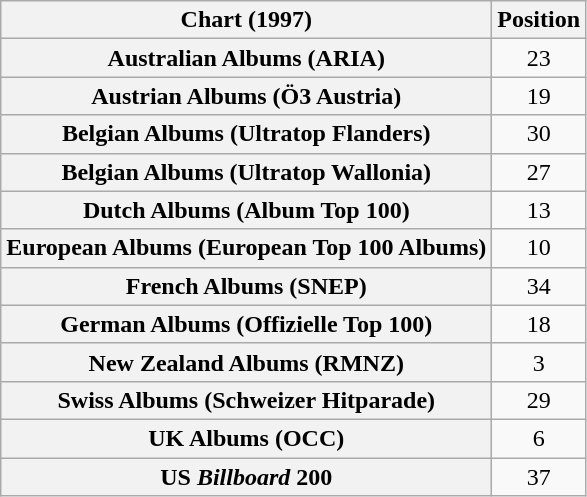<table class="wikitable sortable plainrowheaders" style="text-align:center;">
<tr>
<th scope="col">Chart (1997)</th>
<th scope="col">Position</th>
</tr>
<tr>
<th scope="row">Australian Albums (ARIA)</th>
<td>23</td>
</tr>
<tr>
<th scope="row">Austrian Albums (Ö3 Austria)</th>
<td>19</td>
</tr>
<tr>
<th scope="row">Belgian Albums (Ultratop Flanders)</th>
<td>30</td>
</tr>
<tr>
<th scope="row">Belgian Albums (Ultratop Wallonia)</th>
<td>27</td>
</tr>
<tr>
<th scope="row">Dutch Albums (Album Top 100)</th>
<td>13</td>
</tr>
<tr>
<th scope="row">European Albums (European Top 100 Albums)</th>
<td>10</td>
</tr>
<tr>
<th scope="row">French Albums (SNEP)</th>
<td>34</td>
</tr>
<tr>
<th scope="row">German Albums (Offizielle Top 100)</th>
<td>18</td>
</tr>
<tr>
<th scope="row">New Zealand Albums (RMNZ)</th>
<td>3</td>
</tr>
<tr>
<th scope="row">Swiss Albums (Schweizer Hitparade)</th>
<td>29</td>
</tr>
<tr>
<th scope="row">UK Albums (OCC)</th>
<td>6</td>
</tr>
<tr>
<th scope="row">US <em>Billboard</em> 200</th>
<td>37</td>
</tr>
</table>
